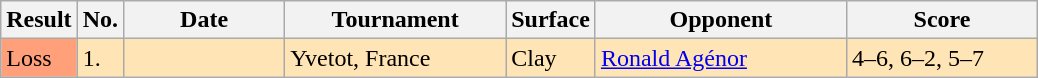<table class="sortable wikitable">
<tr>
<th>Result</th>
<th>No.</th>
<th width="100">Date</th>
<th width="140">Tournament</th>
<th>Surface</th>
<th width="160">Opponent</th>
<th width="120" class="unsortable">Score</th>
</tr>
<tr style="background:moccasin;">
<td style="background:#ffa07a;">Loss</td>
<td>1.</td>
<td></td>
<td>Yvetot, France</td>
<td>Clay</td>
<td> <a href='#'>Ronald Agénor</a></td>
<td>4–6, 6–2, 5–7</td>
</tr>
</table>
